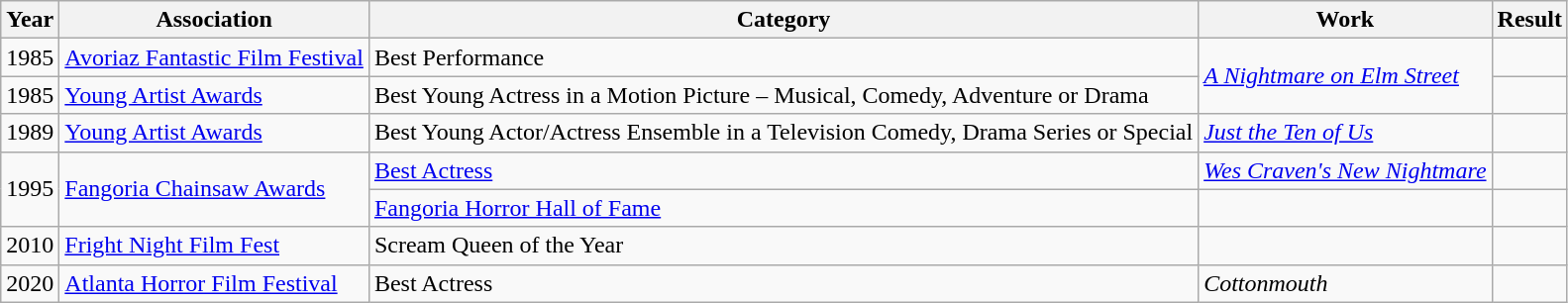<table class="wikitable">
<tr>
<th>Year</th>
<th>Association</th>
<th>Category</th>
<th>Work</th>
<th>Result</th>
</tr>
<tr>
<td>1985</td>
<td><a href='#'>Avoriaz Fantastic Film Festival</a></td>
<td>Best Performance</td>
<td rowspan="2"><em><a href='#'>A Nightmare on Elm Street</a></em></td>
<td></td>
</tr>
<tr>
<td>1985</td>
<td><a href='#'>Young Artist Awards</a></td>
<td>Best Young Actress in a Motion Picture – Musical, Comedy, Adventure or Drama</td>
<td></td>
</tr>
<tr>
<td>1989</td>
<td><a href='#'>Young Artist Awards</a></td>
<td>Best Young Actor/Actress Ensemble in a Television Comedy, Drama Series or Special</td>
<td><em><a href='#'>Just the Ten of Us</a></em></td>
<td></td>
</tr>
<tr>
<td rowspan="2">1995</td>
<td rowspan="2"><a href='#'>Fangoria Chainsaw Awards</a></td>
<td><a href='#'>Best Actress</a></td>
<td><em><a href='#'>Wes Craven's New Nightmare</a></em></td>
<td></td>
</tr>
<tr>
<td><a href='#'>Fangoria Horror Hall of Fame</a></td>
<td></td>
<td></td>
</tr>
<tr>
<td>2010</td>
<td><a href='#'>Fright Night Film Fest</a></td>
<td>Scream Queen of the Year</td>
<td></td>
<td></td>
</tr>
<tr>
<td>2020</td>
<td><a href='#'>Atlanta Horror Film Festival</a></td>
<td>Best Actress</td>
<td><em>Cottonmouth</em></td>
<td></td>
</tr>
</table>
